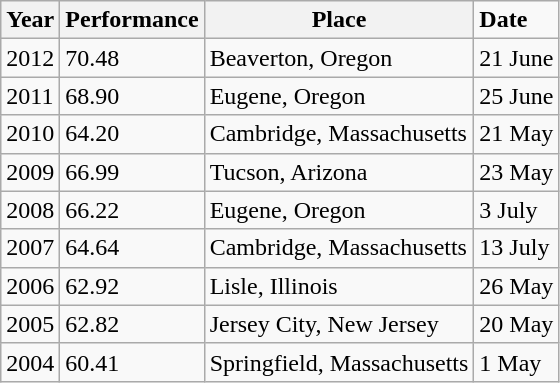<table class="wikitable">
<tr>
<th><strong>Year</strong></th>
<th><strong>Performance</strong></th>
<th><strong>Place</strong></th>
<td><strong>Date</strong></td>
</tr>
<tr>
<td>2012</td>
<td>70.48</td>
<td>Beaverton, Oregon</td>
<td>21 June</td>
</tr>
<tr>
<td>2011</td>
<td>68.90</td>
<td>Eugene, Oregon</td>
<td>25 June</td>
</tr>
<tr>
<td>2010</td>
<td>64.20</td>
<td>Cambridge, Massachusetts</td>
<td>21 May</td>
</tr>
<tr>
<td>2009</td>
<td>66.99</td>
<td>Tucson, Arizona</td>
<td>23 May</td>
</tr>
<tr>
<td>2008</td>
<td>66.22</td>
<td>Eugene, Oregon</td>
<td>3 July</td>
</tr>
<tr>
<td>2007</td>
<td>64.64</td>
<td>Cambridge, Massachusetts</td>
<td>13 July</td>
</tr>
<tr>
<td>2006</td>
<td>62.92</td>
<td>Lisle, Illinois</td>
<td>26 May</td>
</tr>
<tr>
<td>2005</td>
<td>62.82</td>
<td>Jersey City, New Jersey</td>
<td>20 May</td>
</tr>
<tr>
<td>2004</td>
<td>60.41</td>
<td>Springfield, Massachusetts</td>
<td>1 May</td>
</tr>
</table>
